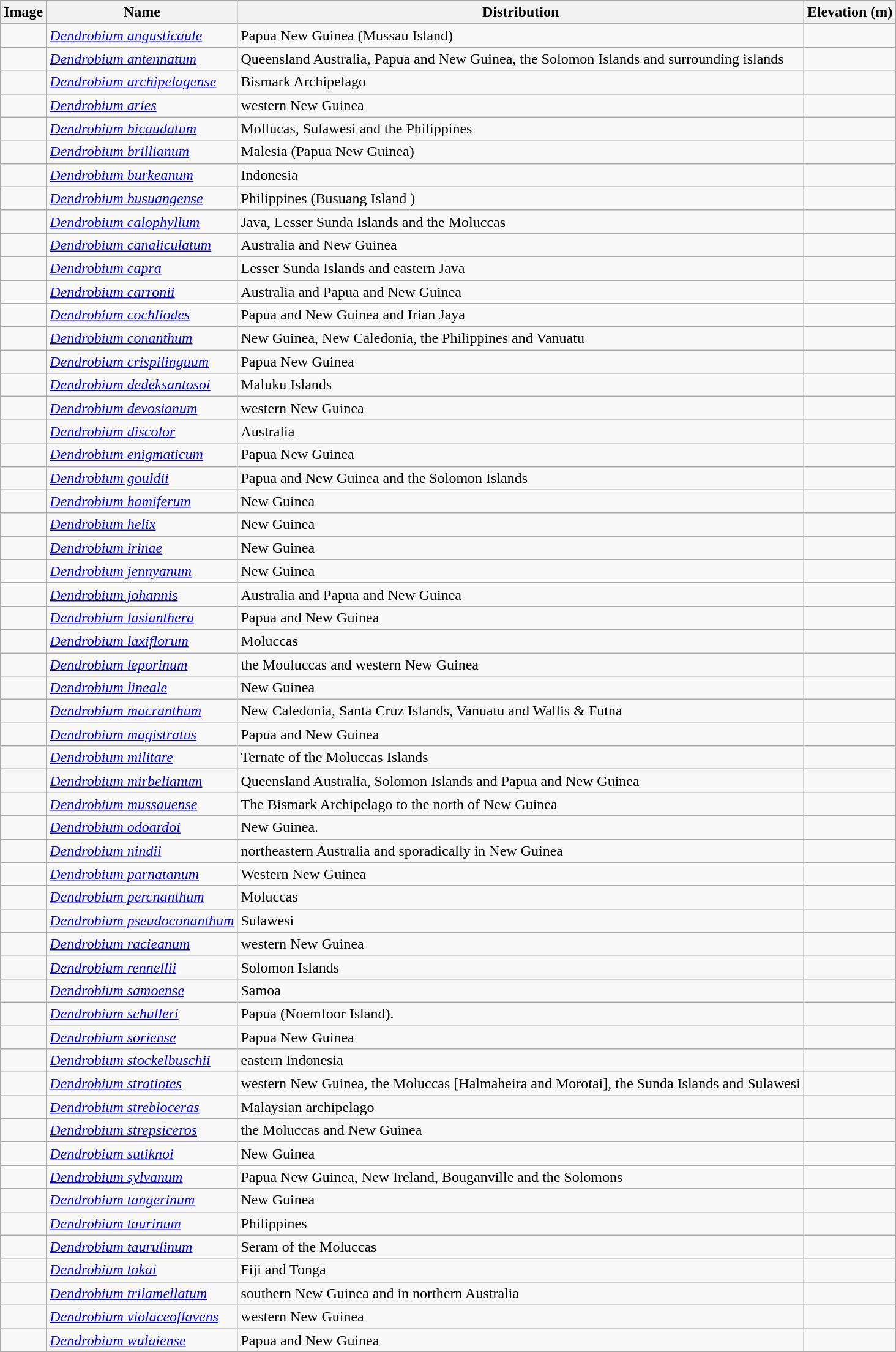<table class="wikitable collapsible">
<tr>
<th>Image</th>
<th>Name</th>
<th>Distribution</th>
<th>Elevation (m)</th>
</tr>
<tr>
<td></td>
<td><em><a href='#'>Dendrobium angusticaule</a></em> </td>
<td>Papua New Guinea (Mussau Island)</td>
<td></td>
</tr>
<tr>
<td></td>
<td><em><a href='#'>Dendrobium antennatum</a></em> </td>
<td>Queensland Australia, Papua and New Guinea, the Solomon Islands and surrounding islands</td>
<td></td>
</tr>
<tr>
<td></td>
<td><em><a href='#'>Dendrobium archipelagense</a></em> </td>
<td>Bismark Archipelago</td>
<td></td>
</tr>
<tr>
<td></td>
<td><em><a href='#'>Dendrobium aries</a></em> </td>
<td>western New Guinea</td>
<td></td>
</tr>
<tr>
<td></td>
<td><em><a href='#'>Dendrobium bicaudatum</a></em> </td>
<td>Mollucas, Sulawesi and the Philippines</td>
<td></td>
</tr>
<tr>
<td></td>
<td><em><a href='#'>Dendrobium brillianum</a></em> </td>
<td>Malesia (Papua New Guinea)</td>
<td></td>
</tr>
<tr>
<td></td>
<td><em><a href='#'>Dendrobium burkeanum</a></em> </td>
<td>Indonesia</td>
<td></td>
</tr>
<tr>
<td></td>
<td><em><a href='#'>Dendrobium busuangense</a></em> </td>
<td>Philippines (Busuang Island )</td>
<td></td>
</tr>
<tr>
<td></td>
<td><em><a href='#'>Dendrobium calophyllum</a></em> </td>
<td>Java, Lesser Sunda Islands and the Moluccas</td>
<td></td>
</tr>
<tr>
<td></td>
<td><em><a href='#'>Dendrobium canaliculatum</a></em> </td>
<td>Australia and New Guinea</td>
<td></td>
</tr>
<tr>
<td></td>
<td><em><a href='#'>Dendrobium capra</a></em> </td>
<td>Lesser Sunda Islands and eastern Java</td>
<td></td>
</tr>
<tr>
<td></td>
<td><em><a href='#'>Dendrobium carronii</a></em> </td>
<td>Australia and Papua and New Guinea</td>
<td></td>
</tr>
<tr>
<td></td>
<td><em><a href='#'>Dendrobium cochliodes</a></em> </td>
<td>Papua and New Guinea and Irian Jaya</td>
<td></td>
</tr>
<tr>
<td></td>
<td><em><a href='#'>Dendrobium conanthum</a></em> </td>
<td>New Guinea, New Caledonia, the Philippines and Vanuatu</td>
<td></td>
</tr>
<tr>
<td></td>
<td><em><a href='#'>Dendrobium crispilinguum</a></em> </td>
<td>Papua New Guinea</td>
<td></td>
</tr>
<tr>
<td></td>
<td><em><a href='#'>Dendrobium dedeksantosoi</a></em> </td>
<td>Maluku Islands</td>
<td></td>
</tr>
<tr>
<td></td>
<td><em><a href='#'>Dendrobium devosianum</a></em> </td>
<td>western New Guinea</td>
<td></td>
</tr>
<tr>
<td></td>
<td><em><a href='#'>Dendrobium discolor</a></em> </td>
<td>Australia</td>
<td></td>
</tr>
<tr>
<td></td>
<td><em><a href='#'>Dendrobium enigmaticum</a></em> </td>
<td>Papua New Guinea</td>
<td></td>
</tr>
<tr>
<td></td>
<td><em><a href='#'>Dendrobium gouldii</a></em> </td>
<td>Papua and New Guinea and the Solomon Islands</td>
<td></td>
</tr>
<tr>
<td></td>
<td><em><a href='#'>Dendrobium hamiferum</a></em> </td>
<td>New Guinea</td>
<td></td>
</tr>
<tr>
<td></td>
<td><em><a href='#'>Dendrobium helix</a></em> </td>
<td>New Guinea</td>
<td></td>
</tr>
<tr>
<td></td>
<td><em><a href='#'>Dendrobium irinae </a></em> </td>
<td>New Guinea</td>
<td></td>
</tr>
<tr>
<td></td>
<td><em><a href='#'>Dendrobium jennyanum </a></em> </td>
<td>New Guinea</td>
<td></td>
</tr>
<tr>
<td></td>
<td><em><a href='#'>Dendrobium johannis</a></em> </td>
<td>Australia and Papua and New Guinea</td>
<td></td>
</tr>
<tr>
<td></td>
<td><em><a href='#'>Dendrobium lasianthera</a></em> </td>
<td>Papua and New Guinea</td>
<td></td>
</tr>
<tr>
<td></td>
<td><em><a href='#'>Dendrobium laxiflorum</a></em> </td>
<td>Moluccas</td>
<td></td>
</tr>
<tr>
<td></td>
<td><em><a href='#'>Dendrobium leporinum</a></em> </td>
<td>the Mouluccas and western New Guinea</td>
<td></td>
</tr>
<tr>
<td></td>
<td><em><a href='#'>Dendrobium lineale</a></em> </td>
<td>New Guinea</td>
<td></td>
</tr>
<tr>
<td></td>
<td><em><a href='#'>Dendrobium macranthum</a></em> </td>
<td>New Caledonia, Santa Cruz Islands, Vanuatu and Wallis & Futna</td>
<td></td>
</tr>
<tr>
<td></td>
<td><em><a href='#'>Dendrobium magistratus</a></em> </td>
<td>Papua and New Guinea</td>
<td></td>
</tr>
<tr>
<td></td>
<td><em><a href='#'>Dendrobium militare</a></em> </td>
<td>Ternate of the Moluccas Islands</td>
<td></td>
</tr>
<tr>
<td></td>
<td><em><a href='#'>Dendrobium mirbelianum</a></em> </td>
<td>Queensland Australia, Solomon Islands and Papua and New Guinea</td>
<td></td>
</tr>
<tr>
<td></td>
<td><em><a href='#'>Dendrobium mussauense</a></em> </td>
<td>The Bismark Archipelago to the north of New Guinea</td>
<td></td>
</tr>
<tr>
<td></td>
<td><em><a href='#'>Dendrobium odoardoi </a></em> </td>
<td>New Guinea.</td>
<td></td>
</tr>
<tr>
<td></td>
<td><em><a href='#'>Dendrobium nindii</a></em> </td>
<td>northeastern Australia and sporadically in New Guinea</td>
<td></td>
</tr>
<tr>
<td></td>
<td><em><a href='#'>Dendrobium parnatanum</a></em> </td>
<td>Western New Guinea</td>
<td></td>
</tr>
<tr>
<td></td>
<td><em><a href='#'>Dendrobium percnanthum</a></em> </td>
<td>Moluccas</td>
<td></td>
</tr>
<tr>
<td></td>
<td><em><a href='#'>Dendrobium pseudoconanthum</a></em> </td>
<td>Sulawesi</td>
<td></td>
</tr>
<tr>
<td></td>
<td><em><a href='#'>Dendrobium racieanum</a></em> </td>
<td>western New Guinea</td>
<td></td>
</tr>
<tr>
<td></td>
<td><em><a href='#'>Dendrobium rennellii</a></em> </td>
<td>Solomon Islands</td>
<td></td>
</tr>
<tr>
<td></td>
<td><em><a href='#'>Dendrobium samoense</a></em> </td>
<td>Samoa</td>
<td></td>
</tr>
<tr>
<td></td>
<td><em><a href='#'>Dendrobium schulleri</a></em> </td>
<td>Papua (Noemfoor Island).</td>
<td></td>
</tr>
<tr>
<td></td>
<td><em><a href='#'>Dendrobium soriense</a></em> </td>
<td>Papua New Guinea</td>
<td></td>
</tr>
<tr>
<td></td>
<td><em><a href='#'>Dendrobium stockelbuschii</a></em> </td>
<td>eastern Indonesia</td>
<td></td>
</tr>
<tr>
<td></td>
<td><em><a href='#'>Dendrobium stratiotes</a></em> </td>
<td>western New Guinea, the Moluccas [Halmaheira and Morotai], the Sunda Islands and Sulawesi</td>
<td></td>
</tr>
<tr>
<td></td>
<td><em><a href='#'>Dendrobium strebloceras</a></em> </td>
<td>Malaysian archipelago</td>
<td></td>
</tr>
<tr>
<td></td>
<td><em><a href='#'>Dendrobium strepsiceros</a></em> </td>
<td>the Moluccas and New Guinea</td>
<td></td>
</tr>
<tr>
<td></td>
<td><em><a href='#'>Dendrobium sutiknoi</a></em> </td>
<td>New Guinea</td>
<td></td>
</tr>
<tr>
<td></td>
<td><em><a href='#'>Dendrobium sylvanum</a></em> </td>
<td>Papua New Guinea, New Ireland, Bouganville and the Solomons</td>
<td></td>
</tr>
<tr>
<td></td>
<td><em><a href='#'>Dendrobium tangerinum</a></em> </td>
<td>New Guinea</td>
<td></td>
</tr>
<tr>
<td></td>
<td><em><a href='#'>Dendrobium taurinum</a></em> </td>
<td>Philippines</td>
<td></td>
</tr>
<tr>
<td></td>
<td><em><a href='#'>Dendrobium taurulinum</a></em> </td>
<td>Seram of the Moluccas</td>
<td></td>
</tr>
<tr>
<td></td>
<td><em><a href='#'>Dendrobium tokai</a></em> </td>
<td>Fiji and Tonga</td>
<td></td>
</tr>
<tr>
<td></td>
<td><em><a href='#'>Dendrobium trilamellatum</a></em> </td>
<td>southern New Guinea and in northern Australia</td>
<td></td>
</tr>
<tr>
<td></td>
<td><em><a href='#'>Dendrobium violaceoflavens</a></em> </td>
<td>western New Guinea</td>
<td></td>
</tr>
<tr>
<td></td>
<td><em><a href='#'>Dendrobium wulaiense</a></em> </td>
<td>Papua and New Guinea</td>
<td></td>
</tr>
<tr>
</tr>
</table>
